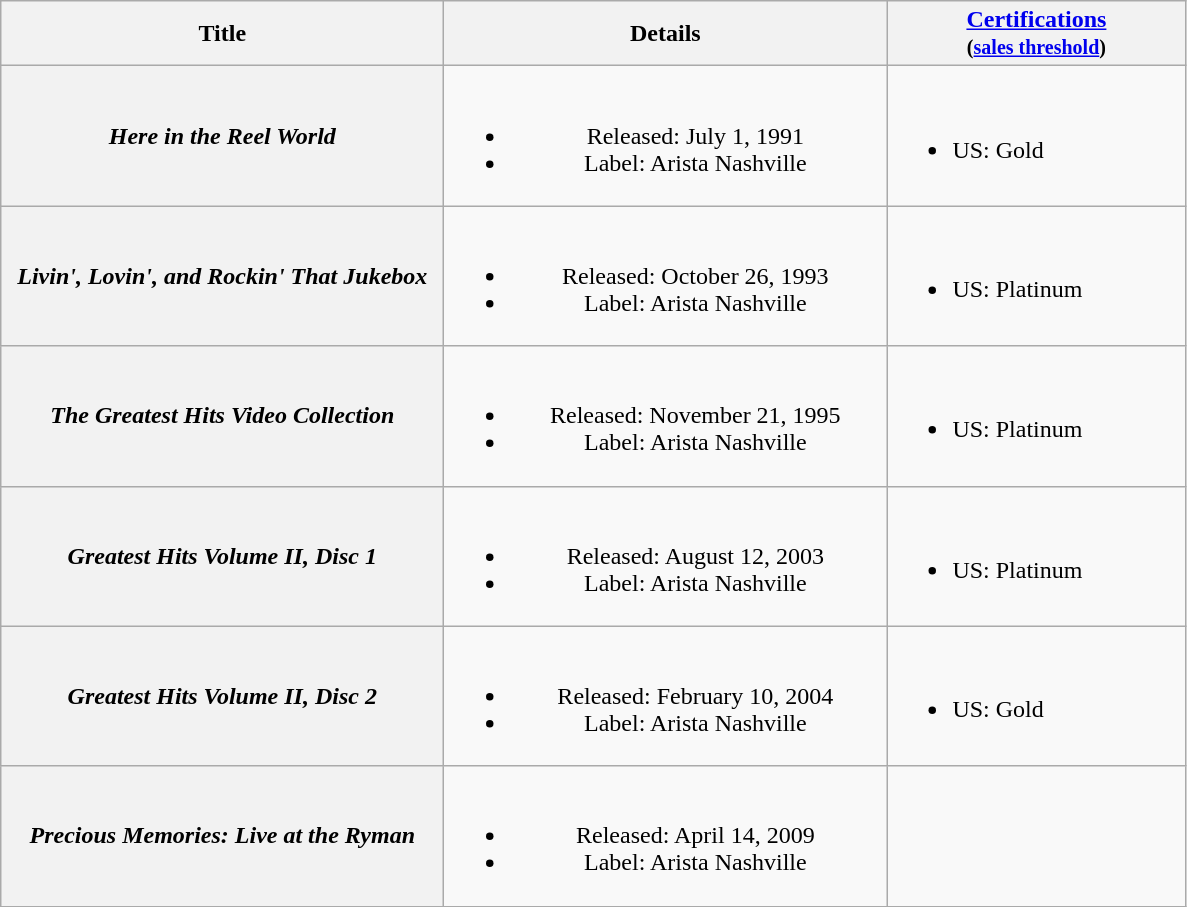<table class="wikitable plainrowheaders" style="text-align:center;">
<tr>
<th style="width:18em;">Title</th>
<th style="width:18em;">Details</th>
<th style="width:12em;"><a href='#'>Certifications</a><br><small>(<a href='#'>sales threshold</a>)</small></th>
</tr>
<tr>
<th scope="row"><em>Here in the Reel World</em></th>
<td><br><ul><li>Released: July 1, 1991</li><li>Label: Arista Nashville</li></ul></td>
<td align="left"><br><ul><li>US: Gold</li></ul></td>
</tr>
<tr>
<th scope="row"><em>Livin', Lovin', and Rockin' That Jukebox</em></th>
<td><br><ul><li>Released: October 26, 1993</li><li>Label: Arista Nashville</li></ul></td>
<td align="left"><br><ul><li>US: Platinum</li></ul></td>
</tr>
<tr>
<th scope="row"><em>The Greatest Hits Video Collection</em></th>
<td><br><ul><li>Released: November 21, 1995</li><li>Label: Arista Nashville</li></ul></td>
<td align="left"><br><ul><li>US: Platinum</li></ul></td>
</tr>
<tr>
<th scope="row"><em>Greatest Hits Volume II, Disc 1</em></th>
<td><br><ul><li>Released: August 12, 2003</li><li>Label: Arista Nashville</li></ul></td>
<td align="left"><br><ul><li>US: Platinum</li></ul></td>
</tr>
<tr>
<th scope="row"><em>Greatest Hits Volume II, Disc 2</em></th>
<td><br><ul><li>Released: February 10, 2004</li><li>Label: Arista Nashville</li></ul></td>
<td align="left"><br><ul><li>US: Gold</li></ul></td>
</tr>
<tr>
<th scope="row"><em>Precious Memories: Live at the Ryman</em></th>
<td><br><ul><li>Released: April 14, 2009</li><li>Label: Arista Nashville</li></ul></td>
<td></td>
</tr>
</table>
